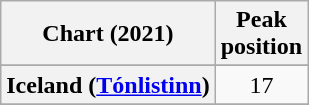<table class="wikitable sortable plainrowheaders" style="text-align:center">
<tr>
<th scope="col">Chart (2021)</th>
<th scope="col">Peak<br>position</th>
</tr>
<tr>
</tr>
<tr>
</tr>
<tr>
</tr>
<tr>
</tr>
<tr>
<th scope="row">Iceland (<a href='#'>Tónlistinn</a>)</th>
<td>17</td>
</tr>
<tr>
</tr>
<tr>
</tr>
<tr>
</tr>
<tr>
</tr>
</table>
